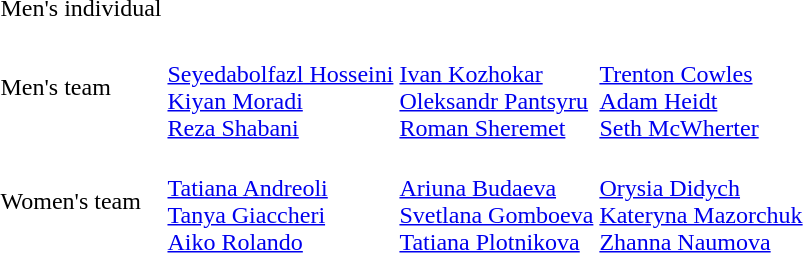<table>
<tr>
<td>Men's individual</td>
<td></td>
<td></td>
<td></td>
</tr>
<tr>
<td></td>
<td></td>
<td></td>
<td></td>
</tr>
<tr>
<td>Men's team</td>
<td><br><a href='#'>Seyedabolfazl Hosseini</a><br><a href='#'>Kiyan Moradi</a><br><a href='#'>Reza Shabani</a></td>
<td><br><a href='#'>Ivan Kozhokar</a><br><a href='#'>Oleksandr Pantsyru</a><br><a href='#'>Roman Sheremet</a></td>
<td><br><a href='#'>Trenton Cowles</a><br><a href='#'>Adam Heidt</a><br><a href='#'>Seth McWherter</a></td>
</tr>
<tr>
<td>Women's team</td>
<td><br><a href='#'>Tatiana Andreoli</a><br><a href='#'>Tanya Giaccheri</a><br><a href='#'>Aiko Rolando</a></td>
<td><br><a href='#'>Ariuna Budaeva</a><br><a href='#'>Svetlana Gomboeva</a><br><a href='#'>Tatiana Plotnikova</a></td>
<td><br><a href='#'>Orysia Didych</a><br><a href='#'>Kateryna Mazorchuk</a><br><a href='#'>Zhanna Naumova</a></td>
</tr>
</table>
